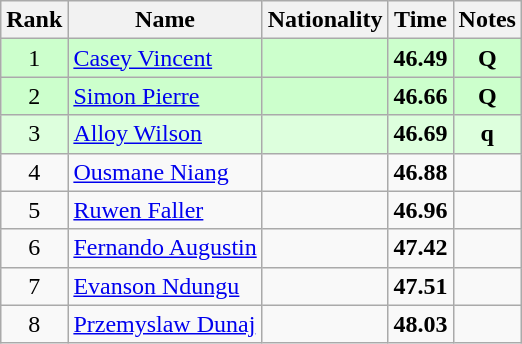<table class="wikitable sortable" style="text-align:center">
<tr>
<th>Rank</th>
<th>Name</th>
<th>Nationality</th>
<th>Time</th>
<th>Notes</th>
</tr>
<tr bgcolor=ccffcc>
<td>1</td>
<td align=left><a href='#'>Casey Vincent</a></td>
<td align=left></td>
<td><strong>46.49</strong></td>
<td><strong>Q</strong></td>
</tr>
<tr bgcolor=ccffcc>
<td>2</td>
<td align=left><a href='#'>Simon Pierre</a></td>
<td align=left></td>
<td><strong>46.66</strong></td>
<td><strong>Q</strong></td>
</tr>
<tr bgcolor=ddffdd>
<td>3</td>
<td align=left><a href='#'>Alloy Wilson</a></td>
<td align=left></td>
<td><strong>46.69</strong></td>
<td><strong>q</strong></td>
</tr>
<tr>
<td>4</td>
<td align=left><a href='#'>Ousmane Niang</a></td>
<td align=left></td>
<td><strong>46.88</strong></td>
<td></td>
</tr>
<tr>
<td>5</td>
<td align=left><a href='#'>Ruwen Faller</a></td>
<td align=left></td>
<td><strong>46.96</strong></td>
<td></td>
</tr>
<tr>
<td>6</td>
<td align=left><a href='#'>Fernando Augustin</a></td>
<td align=left></td>
<td><strong>47.42</strong></td>
<td></td>
</tr>
<tr>
<td>7</td>
<td align=left><a href='#'>Evanson Ndungu</a></td>
<td align=left></td>
<td><strong>47.51</strong></td>
<td></td>
</tr>
<tr>
<td>8</td>
<td align=left><a href='#'>Przemyslaw Dunaj</a></td>
<td align=left></td>
<td><strong>48.03</strong></td>
<td></td>
</tr>
</table>
